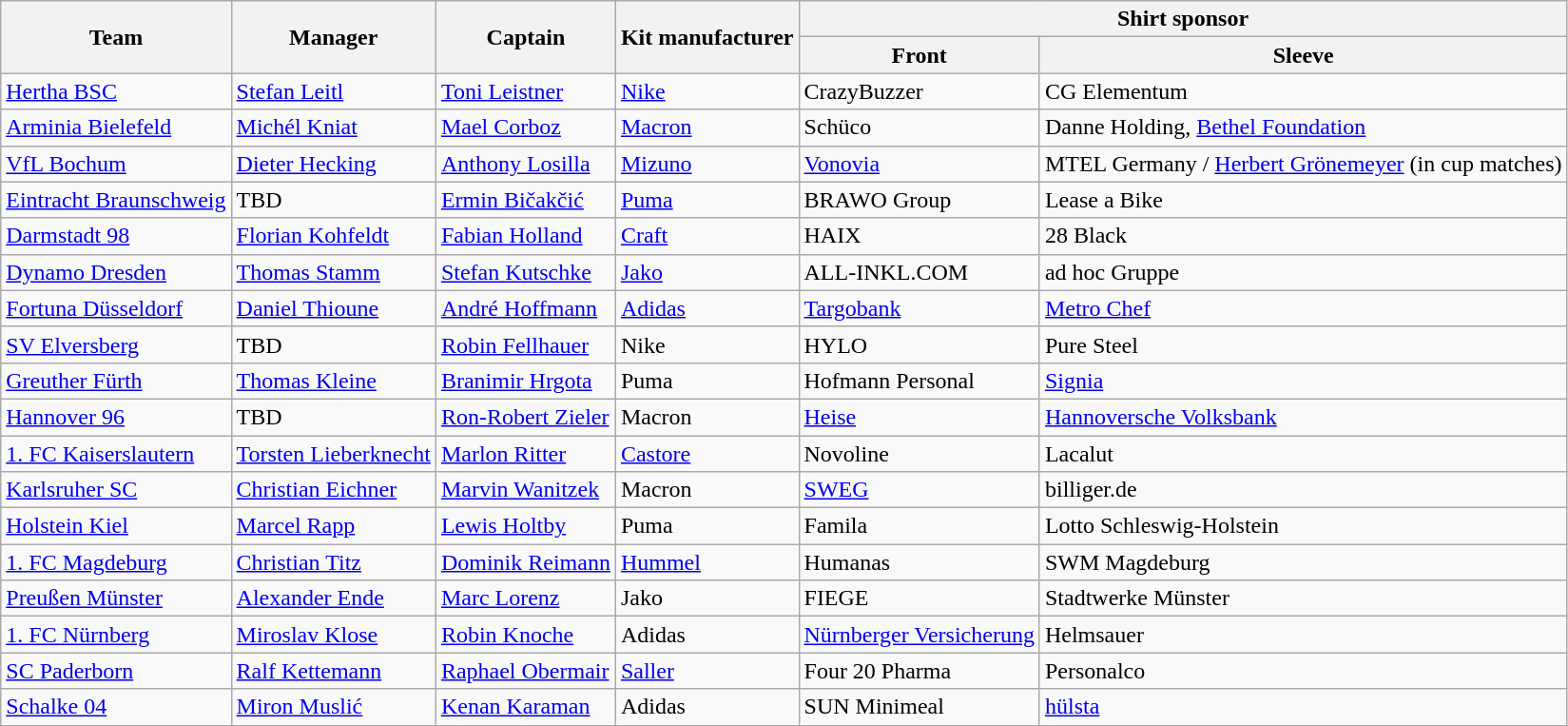<table class="wikitable sortable">
<tr>
<th rowspan="2">Team</th>
<th rowspan="2">Manager</th>
<th rowspan="2">Captain</th>
<th rowspan="2">Kit manufacturer</th>
<th colspan="2">Shirt sponsor</th>
</tr>
<tr>
<th>Front</th>
<th>Sleeve</th>
</tr>
<tr>
<td data-sort-value="Berlin"><a href='#'>Hertha BSC</a></td>
<td data-sort-value="Leitl, Stefan"> <a href='#'>Stefan Leitl</a></td>
<td data-sort-value="Leistner, Toni"> <a href='#'>Toni Leistner</a></td>
<td><a href='#'>Nike</a></td>
<td>CrazyBuzzer</td>
<td>CG Elementum</td>
</tr>
<tr>
<td data-sort-value="Bielefeld"><a href='#'>Arminia Bielefeld</a></td>
<td data-sort-value="Kniat, Michel"> <a href='#'>Michél Kniat</a></td>
<td data-sort-value="Corboz, Mael"> <a href='#'>Mael Corboz</a></td>
<td><a href='#'>Macron</a></td>
<td>Schüco</td>
<td>Danne Holding, <a href='#'>Bethel Foundation</a></td>
</tr>
<tr>
<td data-sort-value="Bochum"><a href='#'>VfL Bochum</a></td>
<td data-sort-value="Hecking, Dieter"> <a href='#'>Dieter Hecking</a></td>
<td data-sort-value="Losilla, Anthony"> <a href='#'>Anthony Losilla</a></td>
<td><a href='#'>Mizuno</a></td>
<td><a href='#'>Vonovia</a></td>
<td>MTEL Germany / <a href='#'>Herbert Grönemeyer</a> (in cup matches)</td>
</tr>
<tr>
<td data-sort-value="Braunschweig"><a href='#'>Eintracht Braunschweig</a></td>
<td data-sort-value="TBD"> TBD</td>
<td data-sort-value="Bicakcic, Ermin"> <a href='#'>Ermin Bičakčić</a></td>
<td><a href='#'>Puma</a></td>
<td>BRAWO Group</td>
<td>Lease a Bike</td>
</tr>
<tr>
<td data-sort-value="Darmstadt"><a href='#'>Darmstadt 98</a></td>
<td data-sort-value="Kohfeldt, Florian"> <a href='#'>Florian Kohfeldt</a></td>
<td data-sort-value="Holland, Fabian"> <a href='#'>Fabian Holland</a></td>
<td><a href='#'>Craft</a></td>
<td>HAIX</td>
<td>28 Black</td>
</tr>
<tr>
<td data-sort-value="Dresden"><a href='#'>Dynamo Dresden</a></td>
<td data-sort-value="Stamm, Thomas"> <a href='#'>Thomas Stamm</a></td>
<td data-sort-value="Kutschke, Stefan"> <a href='#'>Stefan Kutschke</a></td>
<td><a href='#'>Jako</a></td>
<td>ALL-INKL.COM</td>
<td>ad hoc Gruppe</td>
</tr>
<tr>
<td data-sort-value="Düsseldorf"><a href='#'>Fortuna Düsseldorf</a></td>
<td data-sort-value="Thioune, Daniel"> <a href='#'>Daniel Thioune</a></td>
<td data-sort-value="Hoffmann, Andre"> <a href='#'>André Hoffmann</a></td>
<td><a href='#'>Adidas</a></td>
<td><a href='#'>Targobank</a></td>
<td><a href='#'>Metro Chef</a></td>
</tr>
<tr>
<td data-sort-value="Elversberg"><a href='#'>SV Elversberg</a></td>
<td data-sort-value="TBD"> TBD</td>
<td data-sort-value="Fellhauer, Robin"> <a href='#'>Robin Fellhauer</a></td>
<td>Nike</td>
<td>HYLO</td>
<td>Pure Steel</td>
</tr>
<tr>
<td data-sort-value="Furth"><a href='#'>Greuther Fürth</a></td>
<td data-sort-value="Kleine, Thomas"> <a href='#'>Thomas Kleine</a></td>
<td data-sort-value="Hrgota, Branimir"> <a href='#'>Branimir Hrgota</a></td>
<td>Puma</td>
<td>Hofmann Personal</td>
<td><a href='#'>Signia</a></td>
</tr>
<tr>
<td data-sort-value="Hannover"><a href='#'>Hannover 96</a></td>
<td data-sort-value="TBD"> TBD</td>
<td data-sort-value="Zieler, Ron-Robert"> <a href='#'>Ron-Robert Zieler</a></td>
<td>Macron</td>
<td><a href='#'>Heise</a></td>
<td><a href='#'>Hannoversche Volksbank</a></td>
</tr>
<tr>
<td data-sort-value="Kaiserslautern"><a href='#'>1. FC Kaiserslautern</a></td>
<td data-sort-value="Lieberknecht, Torsten"> <a href='#'>Torsten Lieberknecht</a></td>
<td data-sort-value="Ritter, Marlon"> <a href='#'>Marlon Ritter</a></td>
<td><a href='#'>Castore</a></td>
<td>Novoline</td>
<td>Lacalut</td>
</tr>
<tr>
<td data-sort-value="Karlsruhe"><a href='#'>Karlsruher SC</a></td>
<td data-sort-value="Eichner, Christian"> <a href='#'>Christian Eichner</a></td>
<td data-sort-value="Wanitzek, Marvin"> <a href='#'>Marvin Wanitzek</a></td>
<td>Macron</td>
<td><a href='#'>SWEG</a></td>
<td>billiger.de</td>
</tr>
<tr>
<td data-sort-value="Kiel"><a href='#'>Holstein Kiel</a></td>
<td data-sort-value="Rapp, Marcel"> <a href='#'>Marcel Rapp</a></td>
<td data-sort-value="Holtby, Lewis"> <a href='#'>Lewis Holtby</a></td>
<td>Puma</td>
<td>Famila</td>
<td>Lotto Schleswig-Holstein</td>
</tr>
<tr>
<td data-sort-value="Magdeburg"><a href='#'>1. FC Magdeburg</a></td>
<td data-sort-value="Titz, Christian"> <a href='#'>Christian Titz</a></td>
<td data-sort-value="Reimann, Dominik"> <a href='#'>Dominik Reimann</a></td>
<td><a href='#'>Hummel</a></td>
<td>Humanas</td>
<td>SWM Magdeburg</td>
</tr>
<tr>
<td data-sort-value="Munster"><a href='#'>Preußen Münster</a></td>
<td data-sort-value="Ende, Alexander"> <a href='#'>Alexander Ende</a></td>
<td data-sort-value="Lorenz, Marc"> <a href='#'>Marc Lorenz</a></td>
<td>Jako</td>
<td>FIEGE</td>
<td>Stadtwerke Münster</td>
</tr>
<tr>
<td data-sort-value="Nurnberg"><a href='#'>1. FC Nürnberg</a></td>
<td data-sort-value="Klose, Miroslav"> <a href='#'>Miroslav Klose</a></td>
<td data-sort-value="Knoche, Robin"> <a href='#'>Robin Knoche</a></td>
<td>Adidas</td>
<td><a href='#'>Nürnberger Versicherung</a></td>
<td>Helmsauer</td>
</tr>
<tr>
<td data-sort-value="Paderborn"><a href='#'>SC Paderborn</a></td>
<td data-sort-value="Kettemann, Ralf"> <a href='#'>Ralf Kettemann</a></td>
<td data-sort-value="Obermair, Raphael"> <a href='#'>Raphael Obermair</a></td>
<td><a href='#'>Saller</a></td>
<td>Four 20 Pharma</td>
<td>Personalco</td>
</tr>
<tr>
<td data-sort-value="Schalke"><a href='#'>Schalke 04</a></td>
<td data-sort-value="Muslic, Miron"> <a href='#'>Miron Muslić</a></td>
<td data-sort-value="Karaman, Kenan"> <a href='#'>Kenan Karaman</a></td>
<td>Adidas</td>
<td>SUN Minimeal</td>
<td><a href='#'>hülsta</a></td>
</tr>
</table>
